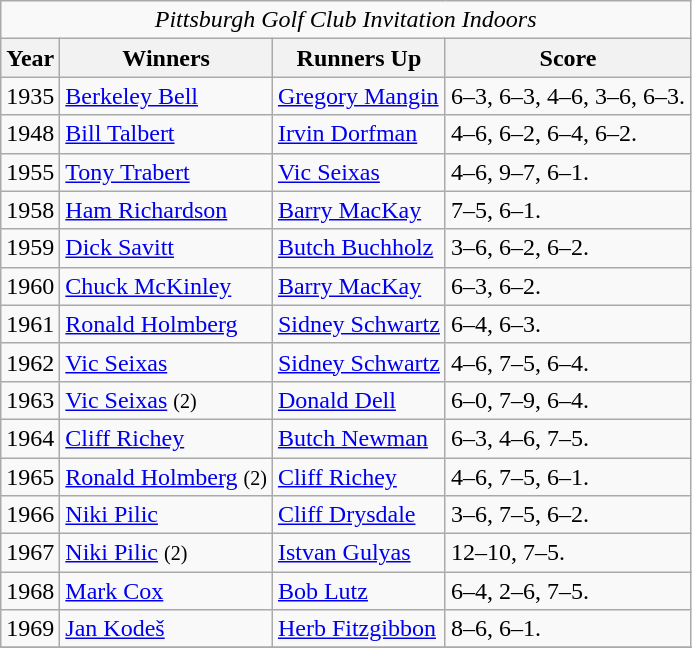<table class="wikitable sortable">
<tr>
<td colspan=4 align=center><em>Pittsburgh Golf Club Invitation Indoors</em></td>
</tr>
<tr>
<th>Year</th>
<th>Winners</th>
<th>Runners Up</th>
<th>Score</th>
</tr>
<tr>
<td>1935</td>
<td> <a href='#'>Berkeley Bell</a></td>
<td> <a href='#'>Gregory Mangin</a></td>
<td>6–3, 6–3, 4–6, 3–6, 6–3.</td>
</tr>
<tr>
<td>1948</td>
<td> <a href='#'>Bill Talbert</a></td>
<td> <a href='#'>Irvin Dorfman</a></td>
<td>4–6, 6–2, 6–4, 6–2.</td>
</tr>
<tr>
<td>1955</td>
<td> <a href='#'>Tony Trabert</a></td>
<td> <a href='#'>Vic Seixas</a></td>
<td>4–6, 9–7, 6–1.</td>
</tr>
<tr>
<td>1958</td>
<td> <a href='#'>Ham Richardson</a></td>
<td> <a href='#'>Barry MacKay</a></td>
<td>7–5, 6–1.</td>
</tr>
<tr>
<td>1959</td>
<td> <a href='#'>Dick Savitt</a></td>
<td> <a href='#'>Butch Buchholz</a></td>
<td>3–6, 6–2, 6–2.</td>
</tr>
<tr>
<td>1960</td>
<td> <a href='#'>Chuck McKinley</a></td>
<td> <a href='#'>Barry MacKay</a></td>
<td>6–3, 6–2.</td>
</tr>
<tr>
<td>1961</td>
<td> <a href='#'>Ronald Holmberg</a></td>
<td> <a href='#'>Sidney Schwartz</a></td>
<td>6–4, 6–3.</td>
</tr>
<tr>
<td>1962</td>
<td> <a href='#'>Vic Seixas</a></td>
<td> <a href='#'>Sidney Schwartz</a></td>
<td>4–6, 7–5, 6–4.</td>
</tr>
<tr>
<td>1963</td>
<td> <a href='#'>Vic Seixas</a> <small>(2)</small></td>
<td> <a href='#'>Donald Dell</a></td>
<td>6–0, 7–9, 6–4.</td>
</tr>
<tr>
<td>1964</td>
<td> <a href='#'>Cliff Richey</a></td>
<td> <a href='#'>Butch Newman</a></td>
<td>6–3, 4–6, 7–5.</td>
</tr>
<tr>
<td>1965</td>
<td> <a href='#'>Ronald Holmberg</a> <small>(2)</small></td>
<td> <a href='#'>Cliff Richey</a></td>
<td>4–6, 7–5, 6–1.</td>
</tr>
<tr>
<td>1966</td>
<td> <a href='#'>Niki Pilic</a></td>
<td> <a href='#'>Cliff Drysdale</a></td>
<td>3–6, 7–5, 6–2.</td>
</tr>
<tr>
<td>1967</td>
<td> <a href='#'>Niki Pilic</a> <small>(2)</small></td>
<td> <a href='#'>Istvan Gulyas</a></td>
<td>12–10, 7–5.</td>
</tr>
<tr>
<td>1968</td>
<td> <a href='#'>Mark Cox</a></td>
<td> <a href='#'>Bob Lutz</a></td>
<td>6–4, 2–6, 7–5.</td>
</tr>
<tr>
<td>1969</td>
<td> <a href='#'>Jan Kodeš</a></td>
<td>  <a href='#'>Herb Fitzgibbon</a></td>
<td>8–6, 6–1.</td>
</tr>
<tr>
</tr>
</table>
